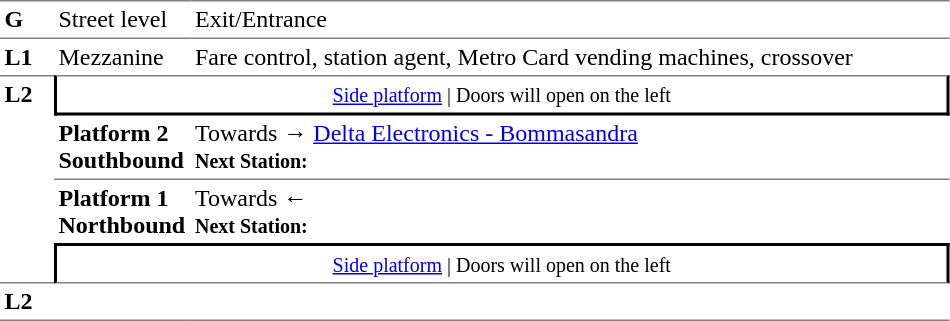<table table border=0 cellspacing=0 cellpadding=3>
<tr>
<td style="border-bottom:solid 1px gray;border-top:solid 1px gray;" width=30 valign=top><strong>G</strong></td>
<td style="border-top:solid 1px gray;border-bottom:solid 1px gray;" width=85 valign=top>Street level</td>
<td style="border-top:solid 1px gray;border-bottom:solid 1px gray;" width=500 valign=top>Exit/Entrance</td>
</tr>
<tr>
<td valign=top><strong>L1</strong></td>
<td valign=top>Mezzanine</td>
<td valign=top>Fare control, station agent, Metro Card vending machines, crossover<br></td>
</tr>
<tr>
<td style="border-top:solid 1px gray;border-bottom:solid 1px gray;" width=30 rowspan=4 valign=top><strong>L2</strong></td>
<td style="border-top:solid 1px gray;border-right:solid 2px black;border-left:solid 2px black;border-bottom:solid 2px black;text-align:center;" colspan=2><small><a href='#'>Side platform</a> | Doors will open on the left </small></td>
</tr>
<tr>
<td style="border-bottom:solid 1px gray;" width=85><span><strong>Platform 2</strong><br><strong>Southbound</strong></span></td>
<td style="border-bottom:solid 1px gray;" width=500>Towards → <a href='#'>Delta Electronics - Bommasandra</a><br><small><strong>Next Station:</strong> </small></td>
</tr>
<tr>
<td><span><strong>Platform 1</strong><br><strong>Northbound</strong></span></td>
<td>Towards ← <br><small><strong>Next Station: </strong></small></td>
</tr>
<tr>
<td style="border-top:solid 2px black;border-right:solid 2px black;border-left:solid 2px black;border-bottom:solid 1px gray;" colspan=2  align=center><small><a href='#'>Side platform</a> | Doors will open on the left </small></td>
</tr>
<tr>
<td style="border-bottom:solid 1px gray;" width=30 rowspan=2 valign=top><strong>L2</strong></td>
<td style="border-bottom:solid 1px gray;" width=85></td>
<td style="border-bottom:solid 1px gray;" width=500></td>
</tr>
<tr>
</tr>
</table>
